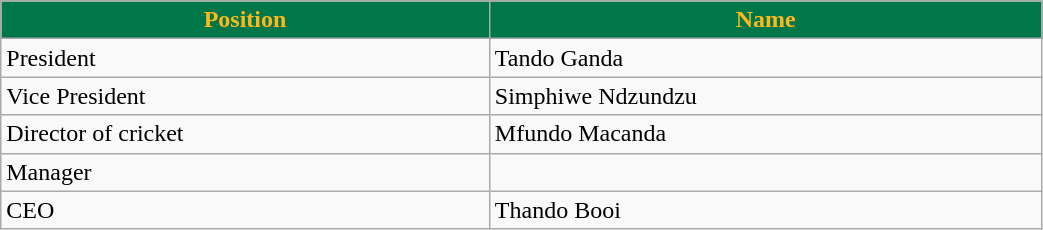<table class="wikitable" style="width:55%;">
<tr>
<th style="background:#007749; color:#FFB81C; text-align:center;">Position</th>
<th style="background:#007749; color:#FFB81C; text-align:center;">Name</th>
</tr>
<tr>
<td>President</td>
<td>Tando Ganda</td>
</tr>
<tr>
<td>Vice President</td>
<td>Simphiwe Ndzundzu</td>
</tr>
<tr>
<td>Director of cricket</td>
<td>Mfundo Macanda</td>
</tr>
<tr>
<td>Manager</td>
<td></td>
</tr>
<tr>
<td>CEO</td>
<td>Thando Booi</td>
</tr>
</table>
